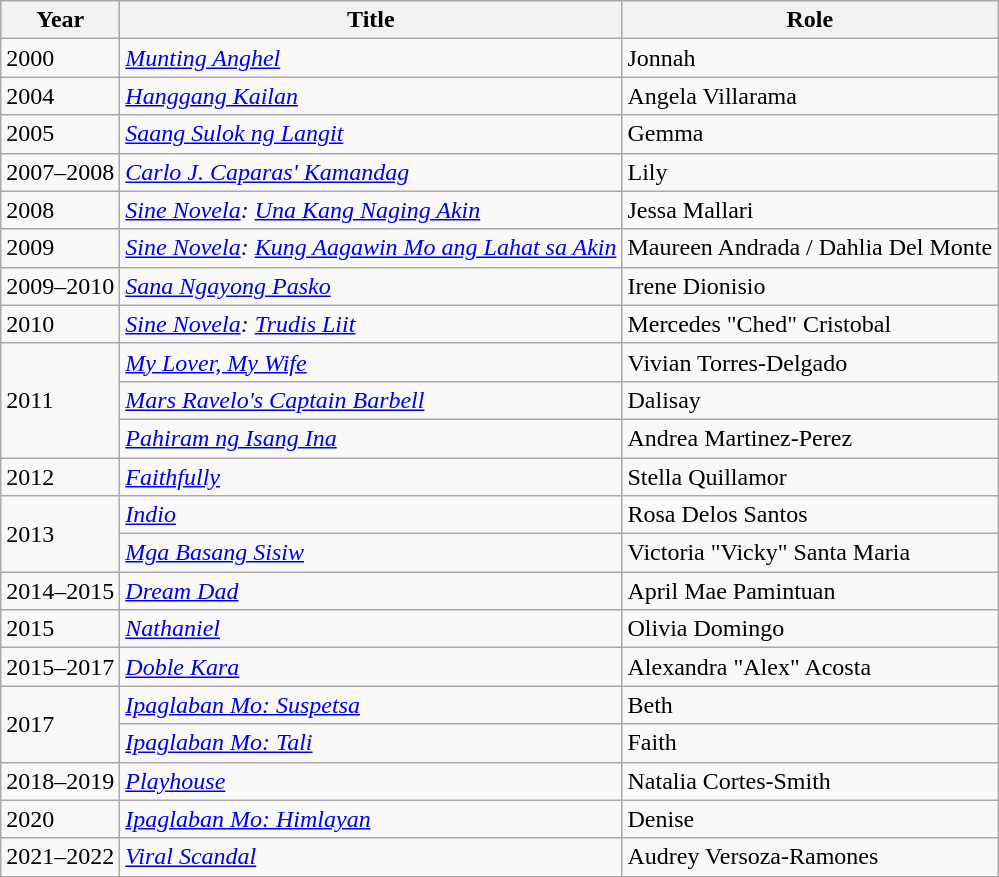<table class="wikitable sortable">
<tr>
<th>Year</th>
<th>Title</th>
<th>Role</th>
</tr>
<tr>
<td>2000</td>
<td><em><a href='#'>Munting Anghel</a></em></td>
<td>Jonnah</td>
</tr>
<tr>
<td>2004</td>
<td><em><a href='#'>Hanggang Kailan</a></em></td>
<td>Angela Villarama</td>
</tr>
<tr>
<td>2005</td>
<td><em><a href='#'>Saang Sulok ng Langit</a></em></td>
<td>Gemma</td>
</tr>
<tr>
<td>2007–2008</td>
<td><em><a href='#'>Carlo J. Caparas' Kamandag</a></em></td>
<td>Lily</td>
</tr>
<tr>
<td>2008</td>
<td><em><a href='#'>Sine Novela</a>: <a href='#'>Una Kang Naging Akin</a></em></td>
<td>Jessa Mallari</td>
</tr>
<tr>
<td>2009</td>
<td><em><a href='#'>Sine Novela</a>: <a href='#'>Kung Aagawin Mo ang Lahat sa Akin</a></em></td>
<td>Maureen Andrada / Dahlia Del Monte</td>
</tr>
<tr>
<td>2009–2010</td>
<td><em><a href='#'>Sana Ngayong Pasko</a></em></td>
<td>Irene Dionisio</td>
</tr>
<tr>
<td>2010</td>
<td><em><a href='#'>Sine Novela</a>: <a href='#'>Trudis Liit</a></em></td>
<td>Mercedes "Ched" Cristobal</td>
</tr>
<tr>
<td rowspan="3">2011</td>
<td><em><a href='#'>My Lover, My Wife</a></em></td>
<td>Vivian Torres-Delgado</td>
</tr>
<tr>
<td><em><a href='#'>Mars Ravelo's Captain Barbell</a></em></td>
<td>Dalisay</td>
</tr>
<tr>
<td><em><a href='#'>Pahiram ng Isang Ina</a></em></td>
<td>Andrea Martinez-Perez</td>
</tr>
<tr>
<td>2012</td>
<td><em><a href='#'>Faithfully</a></em></td>
<td>Stella Quillamor</td>
</tr>
<tr>
<td rowspan="2">2013</td>
<td><em><a href='#'>Indio</a></em></td>
<td>Rosa Delos Santos</td>
</tr>
<tr>
<td><em><a href='#'>Mga Basang Sisiw</a></em></td>
<td>Victoria "Vicky" Santa Maria </td>
</tr>
<tr>
<td>2014–2015</td>
<td><em><a href='#'>Dream Dad</a></em></td>
<td>April Mae Pamintuan</td>
</tr>
<tr>
<td>2015</td>
<td><em><a href='#'>Nathaniel</a></em></td>
<td>Olivia Domingo</td>
</tr>
<tr>
<td>2015–2017</td>
<td><em><a href='#'>Doble Kara</a></em></td>
<td>Alexandra "Alex" Acosta</td>
</tr>
<tr>
<td rowspan="2">2017</td>
<td><em><a href='#'>Ipaglaban Mo: Suspetsa</a></em></td>
<td>Beth</td>
</tr>
<tr>
<td><em><a href='#'>Ipaglaban Mo: Tali</a></em></td>
<td>Faith</td>
</tr>
<tr>
<td>2018–2019</td>
<td><em><a href='#'>Playhouse</a></em></td>
<td>Natalia Cortes-Smith</td>
</tr>
<tr>
<td>2020</td>
<td><em><a href='#'>Ipaglaban Mo: Himlayan</a></em></td>
<td>Denise</td>
</tr>
<tr>
<td>2021–2022</td>
<td><em><a href='#'>Viral Scandal</a></em></td>
<td>Audrey Versoza-Ramones</td>
</tr>
</table>
